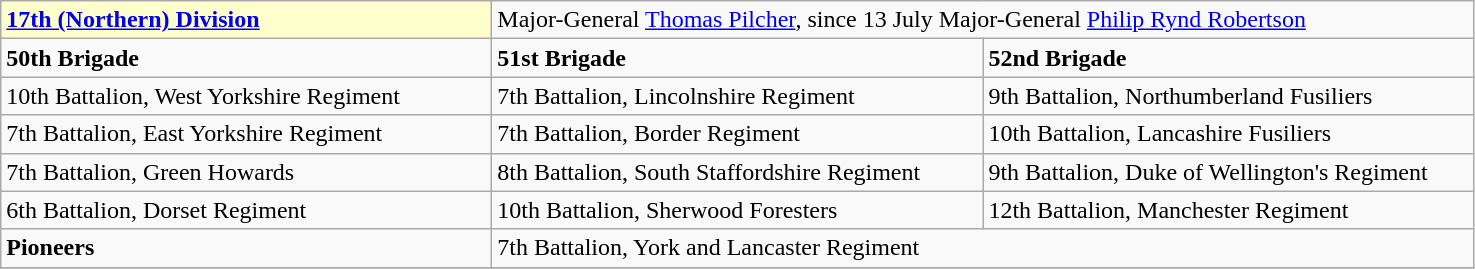<table class="wikitable">
<tr>
<td style="background:#FFFFCC;"><strong><a href='#'>17th (Northern) Division</a>  </strong></td>
<td colspan="2">Major-General <a href='#'>Thomas Pilcher</a>, since 13 July     Major-General <a href='#'>Philip Rynd Robertson</a></td>
</tr>
<tr>
<td width="320pt"><strong>50th Brigade</strong></td>
<td width="320pt"><strong>51st Brigade</strong></td>
<td width="320pt"><strong>52nd Brigade</strong></td>
</tr>
<tr>
<td>10th Battalion, West Yorkshire Regiment</td>
<td>7th Battalion, Lincolnshire Regiment</td>
<td>9th Battalion, Northumberland Fusiliers</td>
</tr>
<tr>
<td>7th Battalion, East Yorkshire Regiment</td>
<td>7th Battalion, Border Regiment</td>
<td>10th Battalion, Lancashire Fusiliers</td>
</tr>
<tr>
<td>7th Battalion, Green Howards</td>
<td>8th Battalion, South Staffordshire Regiment</td>
<td>9th Battalion, Duke of Wellington's Regiment</td>
</tr>
<tr>
<td>6th Battalion, Dorset Regiment</td>
<td>10th Battalion, Sherwood Foresters</td>
<td>12th Battalion, Manchester Regiment</td>
</tr>
<tr>
<td><strong>Pioneers</strong></td>
<td colspan="2">7th Battalion, York and Lancaster Regiment</td>
</tr>
<tr>
</tr>
</table>
